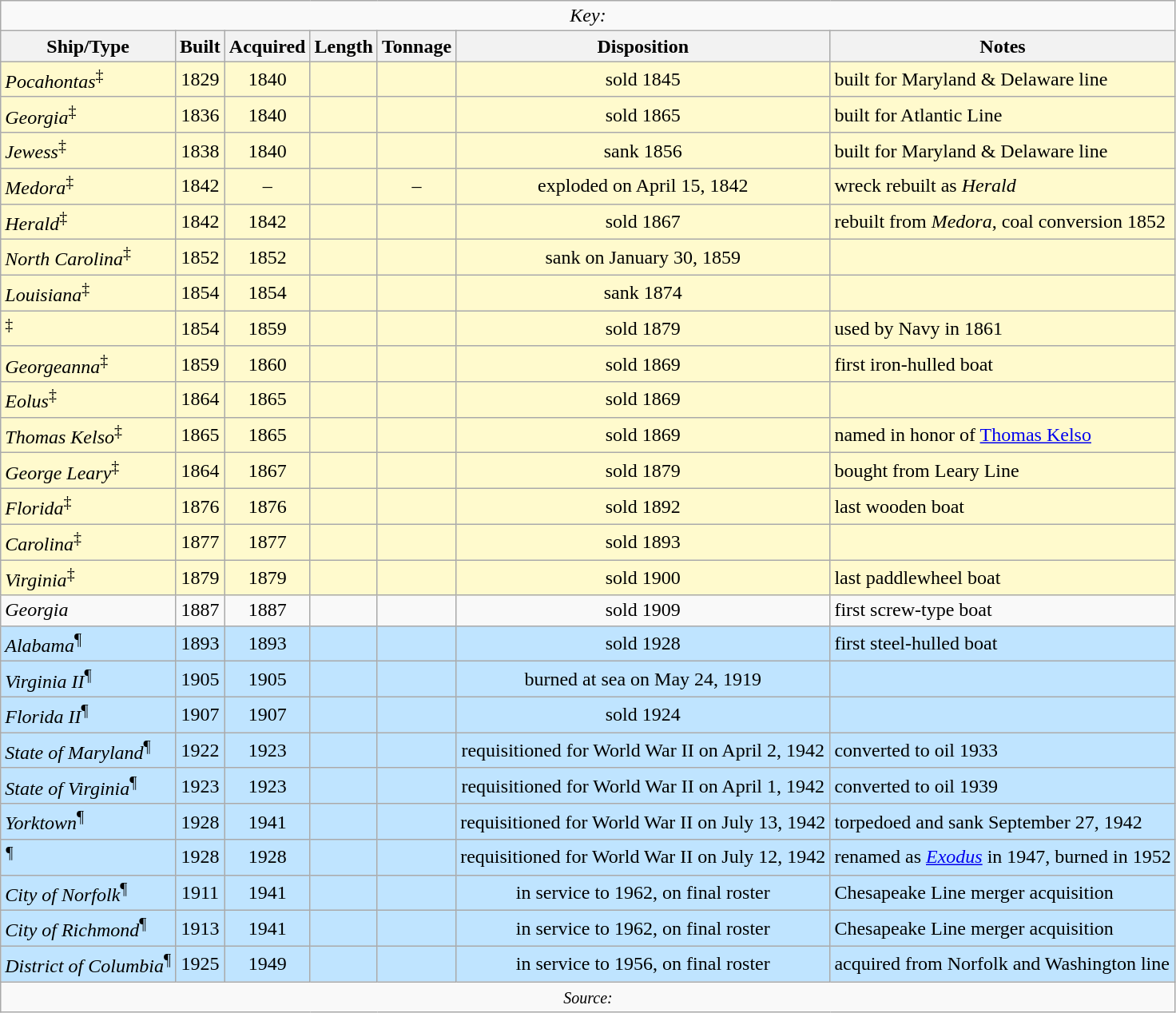<table class="wikitable">
<tr>
<td colspan="7" style="text-align:center"> <em>Key:</em>   </td>
</tr>
<tr>
<th>Ship/Type</th>
<th>Built</th>
<th>Acquired</th>
<th>Length</th>
<th>Tonnage</th>
<th>Disposition</th>
<th>Notes</th>
</tr>
<tr style="background-color:#FFFACD">
<td><em>Pocahontas</em><sup>‡</sup></td>
<td align="center">1829</td>
<td align="center">1840</td>
<td align="center"></td>
<td align="center"></td>
<td align="center">sold 1845</td>
<td>built for Maryland & Delaware line</td>
</tr>
<tr style="background-color:#FFFACD">
<td><em>Georgia</em><sup>‡</sup></td>
<td align="Center">1836</td>
<td align="center">1840</td>
<td align="center"></td>
<td align="center"></td>
<td align="center">sold 1865</td>
<td>built for Atlantic Line</td>
</tr>
<tr style="background-color:#FFFACD">
<td><em>Jewess</em><sup>‡</sup></td>
<td align="center">1838</td>
<td align="center">1840</td>
<td align="center"></td>
<td align="center"></td>
<td align="center">sank 1856</td>
<td>built for Maryland & Delaware line</td>
</tr>
<tr style="background-color:#FFFACD">
<td><em>Medora</em><sup>‡</sup></td>
<td align="center">1842</td>
<td align="center">–</td>
<td align="center"></td>
<td align="center">–</td>
<td align="center">exploded on April 15, 1842</td>
<td>wreck rebuilt as <em>Herald</em></td>
</tr>
<tr style="background-color:#FFFACD">
<td><em>Herald</em><sup>‡</sup></td>
<td align="center">1842</td>
<td align="center">1842</td>
<td align="center"></td>
<td align="center"></td>
<td align="center">sold 1867</td>
<td>rebuilt from <em>Medora</em>, coal conversion 1852</td>
</tr>
<tr style="background-color:#FFFACD">
<td><em>North Carolina</em><sup>‡</sup></td>
<td align="center">1852</td>
<td align="center">1852</td>
<td align="center"></td>
<td align="center"></td>
<td align="center">sank on January 30, 1859</td>
<td></td>
</tr>
<tr style="background-color:#FFFACD">
<td><em>Louisiana</em><sup>‡</sup></td>
<td align="center">1854</td>
<td align="center">1854</td>
<td align="center"></td>
<td align="center"></td>
<td align="center">sank 1874</td>
<td></td>
</tr>
<tr style="background-color:#FFFACD">
<td><sup>‡</sup></td>
<td align="center">1854</td>
<td align="center">1859</td>
<td align="center"></td>
<td align="center"></td>
<td align="center">sold 1879</td>
<td>used by Navy in 1861</td>
</tr>
<tr style="background-color:#FFFACD">
<td><em>Georgeanna</em><sup>‡</sup></td>
<td align="center">1859</td>
<td align="center">1860</td>
<td align="center"></td>
<td align="center"></td>
<td align="center">sold 1869</td>
<td>first iron-hulled boat</td>
</tr>
<tr style="background-color:#FFFACD">
<td><em>Eolus</em><sup>‡</sup></td>
<td align="center">1864</td>
<td align="center">1865</td>
<td align="center"></td>
<td align="center"></td>
<td align="center">sold 1869</td>
<td></td>
</tr>
<tr style="background-color:#FFFACD">
<td><em>Thomas Kelso</em><sup>‡</sup></td>
<td align="center">1865</td>
<td align="center">1865</td>
<td align="center"></td>
<td align="center"></td>
<td align="center">sold 1869</td>
<td>named in honor of <a href='#'>Thomas Kelso</a></td>
</tr>
<tr style="background-color:#FFFACD">
<td><em>George Leary</em><sup>‡</sup></td>
<td align="center">1864</td>
<td align="center">1867</td>
<td align="center"></td>
<td align="center"></td>
<td align="center">sold 1879</td>
<td>bought from Leary Line</td>
</tr>
<tr style="background-color:#FFFACD">
<td><em>Florida</em><sup>‡</sup></td>
<td align="center">1876</td>
<td align="center">1876</td>
<td align="center"></td>
<td align="center"></td>
<td align="center">sold 1892</td>
<td>last wooden boat</td>
</tr>
<tr style="background-color:#FFFACD">
<td><em>Carolina</em><sup>‡</sup></td>
<td align="center">1877</td>
<td align="center">1877</td>
<td align="center"></td>
<td align="center"></td>
<td align="center">sold 1893</td>
<td></td>
</tr>
<tr style="background-color:#FFFACD">
<td><em>Virginia</em><sup>‡</sup></td>
<td align="center">1879</td>
<td align="center">1879</td>
<td align="center"></td>
<td align="center"></td>
<td align="center">sold 1900</td>
<td>last paddlewheel boat</td>
</tr>
<tr>
<td><em>Georgia</em></td>
<td align="center">1887</td>
<td align="center">1887</td>
<td align="center"></td>
<td align="center"></td>
<td align="center">sold 1909</td>
<td>first screw-type boat</td>
</tr>
<tr style="background-color:#BFE4FF">
<td><em>Alabama</em><sup>¶</sup></td>
<td align="center">1893</td>
<td align="center">1893</td>
<td align="center"></td>
<td align="center"></td>
<td align="center">sold 1928</td>
<td>first steel-hulled boat</td>
</tr>
<tr style="background-color:#BFE4FF">
<td><em>Virginia II</em><sup>¶</sup></td>
<td align="center">1905</td>
<td align="center">1905</td>
<td align="center"></td>
<td align="center"></td>
<td align="center">burned at sea on May 24, 1919</td>
<td></td>
</tr>
<tr style="background-color:#BFE4FF">
<td><em>Florida II</em><sup>¶</sup></td>
<td align="center">1907</td>
<td align="center">1907</td>
<td align="center"></td>
<td align="center"></td>
<td align="center">sold 1924</td>
<td></td>
</tr>
<tr style="background-color:#BFE4FF">
<td><em>State of Maryland</em><sup>¶</sup></td>
<td align="center">1922</td>
<td align="center">1923</td>
<td align="center"></td>
<td align="center"></td>
<td align="center">requisitioned for World War II on April 2, 1942</td>
<td>converted to oil 1933</td>
</tr>
<tr style="background-color:#BFE4FF">
<td><em>State of Virginia</em><sup>¶</sup></td>
<td align="center">1923</td>
<td align="center">1923</td>
<td align="center"></td>
<td align="center"></td>
<td align="center">requisitioned for World War II on April 1, 1942</td>
<td>converted to oil 1939</td>
</tr>
<tr style="background-color:#BFE4FF">
<td><em>Yorktown</em><sup>¶</sup></td>
<td align="center">1928</td>
<td align="center">1941</td>
<td align="center"></td>
<td align="center"></td>
<td align="center">requisitioned for World War II on July 13, 1942</td>
<td>torpedoed and sank September 27, 1942</td>
</tr>
<tr style="background-color:#BFE4FF">
<td><em><sup>¶</sup></em></td>
<td align="center">1928</td>
<td align="center">1928</td>
<td align="center"></td>
<td align="center"></td>
<td align="center">requisitioned for World War II on July 12, 1942</td>
<td>renamed as <a href='#'><em>Exodus</em></a> in 1947, burned in 1952</td>
</tr>
<tr style="background-color:#BFE4FF">
<td><em>City of Norfolk</em><sup>¶</sup></td>
<td align="center">1911</td>
<td align="center">1941</td>
<td align="center"></td>
<td align="center"></td>
<td align="center">in service to 1962, on final roster</td>
<td>Chesapeake Line merger acquisition</td>
</tr>
<tr style="background-color:#BFE4FF">
<td><em>City of Richmond</em><sup>¶</sup></td>
<td align="center">1913</td>
<td align="center">1941</td>
<td align="center"></td>
<td align="center"></td>
<td align="center">in service to 1962, on final roster</td>
<td>Chesapeake Line merger acquisition</td>
</tr>
<tr style="background-color:#BFE4FF">
<td><em>District of Columbia</em><sup>¶</sup></td>
<td align="center">1925</td>
<td align="center">1949</td>
<td align="center"></td>
<td align="center"></td>
<td align="center">in service to 1956, on final roster</td>
<td>acquired from Norfolk and Washington line</td>
</tr>
<tr align="center">
<td colspan="7"><small><em>Source:</em> </small></td>
</tr>
</table>
